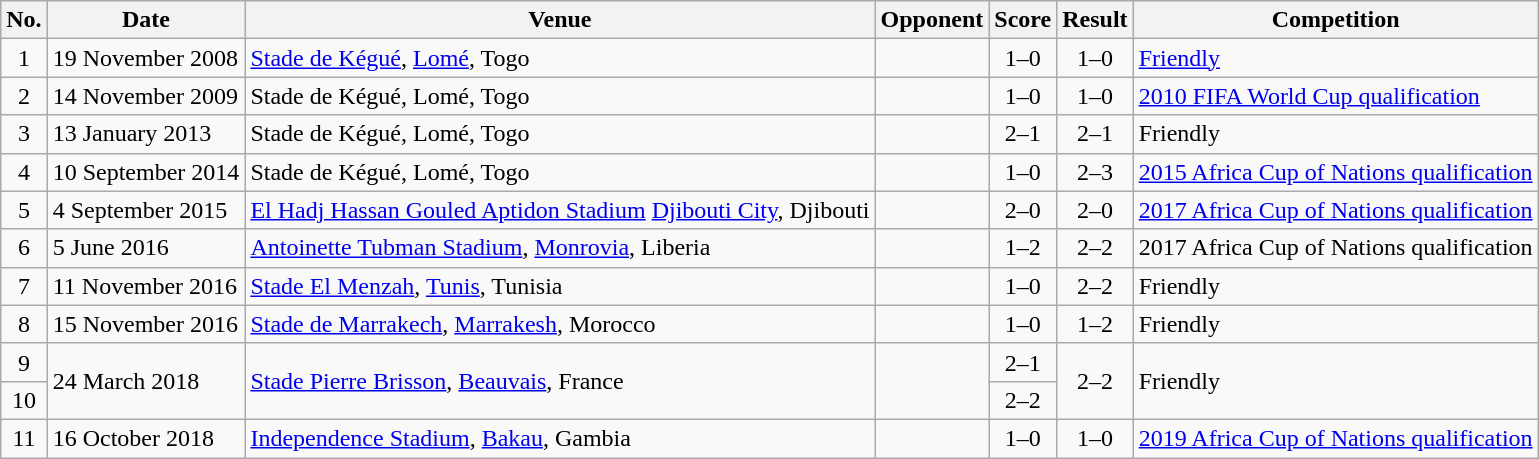<table class="wikitable sortable">
<tr>
<th scope="col">No.</th>
<th scope="col">Date</th>
<th scope="col">Venue</th>
<th scope="col">Opponent</th>
<th scope="col">Score</th>
<th scope="col">Result</th>
<th scope="col">Competition</th>
</tr>
<tr>
<td style="text-align:center">1</td>
<td>19 November 2008</td>
<td><a href='#'>Stade de Kégué</a>, <a href='#'>Lomé</a>, Togo</td>
<td></td>
<td style="text-align:center">1–0</td>
<td style="text-align:center">1–0</td>
<td><a href='#'>Friendly</a></td>
</tr>
<tr>
<td style="text-align:center">2</td>
<td>14 November 2009</td>
<td>Stade de Kégué, Lomé, Togo</td>
<td></td>
<td style="text-align:center">1–0</td>
<td style="text-align:center">1–0</td>
<td><a href='#'>2010 FIFA World Cup qualification</a></td>
</tr>
<tr>
<td style="text-align:center">3</td>
<td>13 January 2013</td>
<td>Stade de Kégué, Lomé, Togo</td>
<td></td>
<td style="text-align:center">2–1</td>
<td style="text-align:center">2–1</td>
<td>Friendly</td>
</tr>
<tr>
<td style="text-align:center">4</td>
<td>10 September 2014</td>
<td>Stade de Kégué, Lomé, Togo</td>
<td></td>
<td style="text-align:center">1–0</td>
<td style="text-align:center">2–3</td>
<td><a href='#'>2015 Africa Cup of Nations qualification</a></td>
</tr>
<tr>
<td style="text-align:center">5</td>
<td>4 September 2015</td>
<td><a href='#'>El Hadj Hassan Gouled Aptidon Stadium</a> <a href='#'>Djibouti City</a>, Djibouti</td>
<td></td>
<td style="text-align:center">2–0</td>
<td style="text-align:center">2–0</td>
<td><a href='#'>2017 Africa Cup of Nations qualification</a></td>
</tr>
<tr>
<td style="text-align:center">6</td>
<td>5 June 2016</td>
<td><a href='#'>Antoinette Tubman Stadium</a>, <a href='#'>Monrovia</a>, Liberia</td>
<td></td>
<td style="text-align:center">1–2</td>
<td style="text-align:center">2–2</td>
<td>2017 Africa Cup of Nations qualification</td>
</tr>
<tr>
<td style="text-align:center">7</td>
<td>11 November 2016</td>
<td><a href='#'>Stade El Menzah</a>, <a href='#'>Tunis</a>, Tunisia</td>
<td></td>
<td style="text-align:center">1–0</td>
<td style="text-align:center">2–2</td>
<td>Friendly</td>
</tr>
<tr>
<td style="text-align:center">8</td>
<td>15 November 2016</td>
<td><a href='#'>Stade de Marrakech</a>, <a href='#'>Marrakesh</a>, Morocco</td>
<td></td>
<td style="text-align:center">1–0</td>
<td style="text-align:center">1–2</td>
<td>Friendly</td>
</tr>
<tr>
<td style="text-align:center">9</td>
<td rowspan="2">24 March 2018</td>
<td rowspan="2"><a href='#'>Stade Pierre Brisson</a>, <a href='#'>Beauvais</a>, France</td>
<td rowspan="2"></td>
<td style="text-align:center">2–1</td>
<td rowspan=2 style="text-align:center">2–2</td>
<td rowspan="2">Friendly</td>
</tr>
<tr>
<td style="text-align:center">10</td>
<td style="text-align:center">2–2</td>
</tr>
<tr>
<td style="text-align:center">11</td>
<td>16 October 2018</td>
<td><a href='#'>Independence Stadium</a>, <a href='#'>Bakau</a>, Gambia</td>
<td></td>
<td style="text-align:center">1–0</td>
<td style="text-align:center">1–0</td>
<td><a href='#'>2019 Africa Cup of Nations qualification</a></td>
</tr>
</table>
